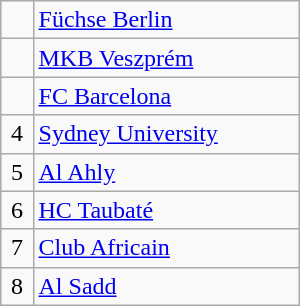<table class="wikitable" width="200px">
<tr>
<td align=center></td>
<td> <a href='#'>Füchse Berlin</a></td>
</tr>
<tr>
<td align=center></td>
<td> <a href='#'>MKB Veszprém</a></td>
</tr>
<tr>
<td align=center></td>
<td> <a href='#'>FC Barcelona</a></td>
</tr>
<tr>
<td align=center>4</td>
<td> <a href='#'>Sydney University</a></td>
</tr>
<tr>
<td align=center>5</td>
<td> <a href='#'>Al Ahly</a></td>
</tr>
<tr>
<td align=center>6</td>
<td> <a href='#'>HC Taubaté</a></td>
</tr>
<tr>
<td align=center>7</td>
<td> <a href='#'>Club Africain</a></td>
</tr>
<tr>
<td align=center>8</td>
<td> <a href='#'>Al Sadd</a></td>
</tr>
</table>
